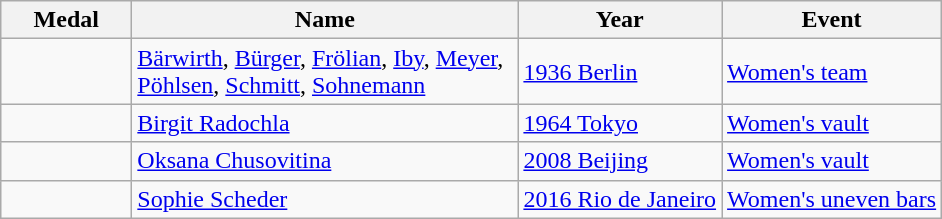<table class="wikitable sortable">
<tr>
<th style="width:5em;">Medal</th>
<th width=250>Name</th>
<th>Year</th>
<th>Event</th>
</tr>
<tr>
<td></td>
<td><a href='#'>Bärwirth</a>, <a href='#'>Bürger</a>, <a href='#'>Frölian</a>, <a href='#'>Iby</a>, <a href='#'>Meyer</a>, <a href='#'>Pöhlsen</a>, <a href='#'>Schmitt</a>, <a href='#'>Sohnemann</a></td>
<td> <a href='#'>1936 Berlin</a></td>
<td><a href='#'>Women's team</a></td>
</tr>
<tr>
<td></td>
<td><a href='#'>Birgit Radochla</a></td>
<td> <a href='#'>1964 Tokyo</a></td>
<td><a href='#'>Women's vault</a></td>
</tr>
<tr>
<td></td>
<td><a href='#'>Oksana Chusovitina</a></td>
<td> <a href='#'>2008 Beijing</a></td>
<td><a href='#'>Women's vault</a></td>
</tr>
<tr>
<td></td>
<td><a href='#'>Sophie Scheder</a></td>
<td> <a href='#'>2016 Rio de Janeiro</a></td>
<td><a href='#'>Women's uneven bars</a></td>
</tr>
</table>
